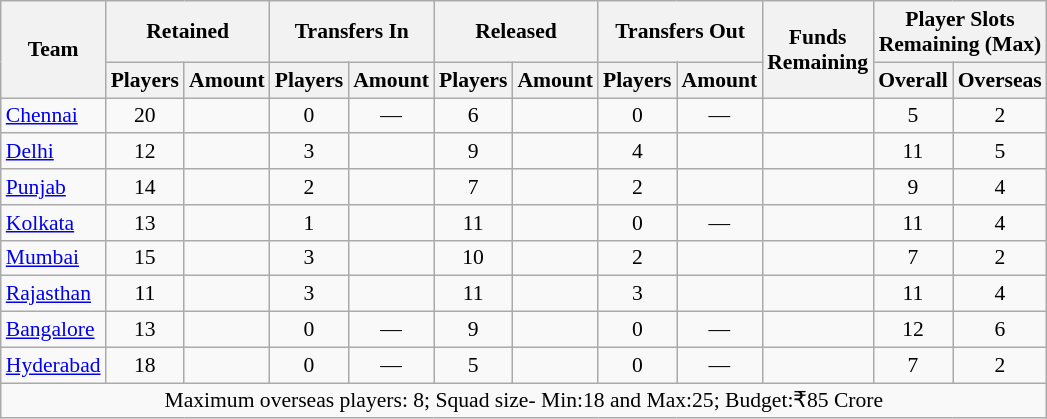<table class=wikitable style="margin:0; font-size:90%; text-align:center">
<tr>
<th rowspan="2">Team</th>
<th colspan="2">Retained</th>
<th colspan="2">Transfers In</th>
<th colspan="2">Released</th>
<th colspan="2">Transfers Out</th>
<th rowspan="2">Funds<br> Remaining</th>
<th colspan="2">Player Slots<br> Remaining (Max)</th>
</tr>
<tr>
<th>Players</th>
<th>Amount</th>
<th>Players</th>
<th>Amount</th>
<th>Players</th>
<th>Amount</th>
<th>Players</th>
<th>Amount</th>
<th>Overall</th>
<th>Overseas</th>
</tr>
<tr>
<td style="text-align:left"><a href='#'>Chennai</a></td>
<td>20</td>
<td></td>
<td>0</td>
<td>—</td>
<td>6</td>
<td></td>
<td>0</td>
<td>—</td>
<td></td>
<td>5</td>
<td>2</td>
</tr>
<tr>
<td style="text-align:left"><a href='#'>Delhi</a></td>
<td>12</td>
<td></td>
<td>3</td>
<td></td>
<td>9</td>
<td></td>
<td>4</td>
<td></td>
<td></td>
<td>11</td>
<td>5</td>
</tr>
<tr>
<td style="text-align:left"><a href='#'>Punjab</a></td>
<td>14</td>
<td></td>
<td>2</td>
<td></td>
<td>7</td>
<td></td>
<td>2</td>
<td></td>
<td></td>
<td>9</td>
<td>4</td>
</tr>
<tr>
<td style="text-align:left"><a href='#'>Kolkata</a></td>
<td>13</td>
<td></td>
<td>1</td>
<td></td>
<td>11</td>
<td></td>
<td>0</td>
<td>—</td>
<td></td>
<td>11</td>
<td>4</td>
</tr>
<tr>
<td style="text-align:left"><a href='#'>Mumbai</a></td>
<td>15</td>
<td></td>
<td>3</td>
<td></td>
<td>10</td>
<td></td>
<td>2</td>
<td></td>
<td></td>
<td>7</td>
<td>2</td>
</tr>
<tr>
<td style="text-align:left"><a href='#'>Rajasthan</a></td>
<td>11</td>
<td></td>
<td>3</td>
<td></td>
<td>11</td>
<td></td>
<td>3</td>
<td></td>
<td></td>
<td>11</td>
<td>4</td>
</tr>
<tr>
<td style="text-align:left"><a href='#'>Bangalore</a></td>
<td>13</td>
<td></td>
<td>0</td>
<td>—</td>
<td>9</td>
<td></td>
<td>0</td>
<td>—</td>
<td></td>
<td>12</td>
<td>6</td>
</tr>
<tr>
<td style="text-align:left"><a href='#'>Hyderabad</a></td>
<td>18</td>
<td></td>
<td>0</td>
<td>—</td>
<td>5</td>
<td></td>
<td>0</td>
<td>—</td>
<td></td>
<td>7</td>
<td>2</td>
</tr>
<tr>
<td colspan="12">Maximum overseas players: 8; Squad size- Min:18 and Max:25; Budget:₹85 Crore</td>
</tr>
</table>
